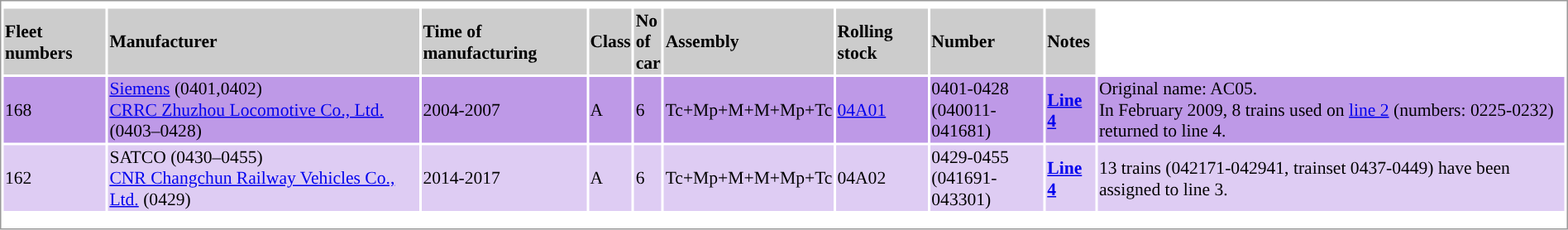<table class="mw-collapsible sortable" border="0" style="border:1px solid #999;background-color:white;text-align:left;font-size:90%">
<tr>
<th colspan="9" style="text-align: center"></th>
</tr>
<tr bgcolor="#cccccc">
<th>Fleet numbers</th>
<th>Manufacturer</th>
<th>Time of manufacturing</th>
<th>Class</th>
<th>No <br>of<br> car</th>
<th class="unsortable">Assembly</th>
<th>Rolling stock</th>
<th>Number</th>
<th class="unsortable">Notes<br><onlyinclude></th>
</tr>
<tr bgcolor="#be99e7">
<td>168</td>
<td><a href='#'>Siemens</a> (0401,0402)<br> <a href='#'>CRRC Zhuzhou Locomotive Co., Ltd.</a> (0403–0428)</td>
<td>2004-2007</td>
<td>A</td>
<td>6</td>
<td>Tc+Mp+M+M+Mp+Tc</td>
<td><a href='#'>04A01</a></td>
<td>0401-0428<br>(040011-041681)<includeonly></td>
<td><a href='#'><span><strong>Line 4</strong></span></a></includeonly></td>
<td> Original name: AC05.<br>In February 2009, 8 trains used on <a href='#'>line 2</a> (numbers: 0225-0232) returned to line 4.</td>
</tr>
<tr bgcolor="#deccf3">
<td>162</td>
<td>SATCO (0430–0455)<br> <a href='#'>CNR Changchun Railway Vehicles Co., Ltd.</a> (0429)</td>
<td>2014-2017</td>
<td>A</td>
<td>6</td>
<td>Tc+Mp+M+M+Mp+Tc</td>
<td>04A02</td>
<td>0429-0455<br>(041691-043301)<includeonly></td>
<td><a href='#'><span><strong>Line 4</strong></span></a></includeonly></td>
<td>13 trains (042171-042941, trainset 0437-0449) have been assigned to line 3.</onlyinclude></td>
</tr>
<tr style="background:#">
<td colspan="9"></td>
</tr>
<tr>
<td colspan="7"></td>
</tr>
<tr style="background: #">
<td colspan="9"></td>
</tr>
</table>
